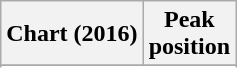<table class="wikitable sortable plainrowheaders" style="text-align:center">
<tr>
<th>Chart (2016)</th>
<th>Peak<br>position</th>
</tr>
<tr>
</tr>
<tr>
</tr>
<tr>
</tr>
<tr>
</tr>
</table>
